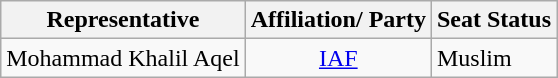<table class="wikitable">
<tr>
<th>Representative</th>
<th>Affiliation/ Party</th>
<th>Seat Status</th>
</tr>
<tr>
<td>Mohammad Khalil Aqel</td>
<td align="center"><a href='#'>IAF</a></td>
<td>Muslim</td>
</tr>
</table>
